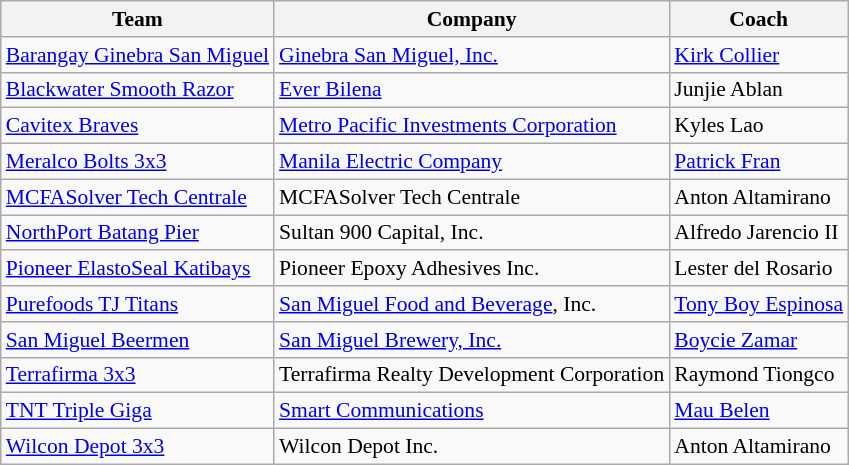<table class="wikitable" style="font-size:90%;">
<tr>
<th>Team</th>
<th>Company</th>
<th>Coach</th>
</tr>
<tr>
<td><a href='#'>Barangay Ginebra San Miguel</a></td>
<td><a href='#'>Ginebra San Miguel, Inc.</a></td>
<td><a href='#'>Kirk Collier</a></td>
</tr>
<tr>
<td><a href='#'>Blackwater Smooth Razor</a></td>
<td><a href='#'>Ever Bilena</a></td>
<td>Junjie Ablan</td>
</tr>
<tr>
<td><a href='#'>Cavitex Braves</a></td>
<td><a href='#'>Metro Pacific Investments Corporation</a></td>
<td>Kyles Lao</td>
</tr>
<tr>
<td><a href='#'>Meralco Bolts 3x3</a></td>
<td><a href='#'>Manila Electric Company</a></td>
<td><a href='#'>Patrick Fran</a></td>
</tr>
<tr>
<td><a href='#'>MCFASolver Tech Centrale</a></td>
<td>MCFASolver Tech Centrale</td>
<td>Anton Altamirano</td>
</tr>
<tr>
<td><a href='#'>NorthPort Batang Pier</a></td>
<td>Sultan 900 Capital, Inc.</td>
<td>Alfredo Jarencio II</td>
</tr>
<tr>
<td><a href='#'>Pioneer ElastoSeal Katibays</a></td>
<td>Pioneer Epoxy Adhesives Inc.</td>
<td>Lester del Rosario</td>
</tr>
<tr>
<td><a href='#'>Purefoods TJ Titans</a></td>
<td><a href='#'>San Miguel Food and Beverage</a>, Inc.</td>
<td><a href='#'>Tony Boy Espinosa</a></td>
</tr>
<tr>
<td><a href='#'>San Miguel Beermen</a></td>
<td><a href='#'>San Miguel Brewery, Inc.</a></td>
<td><a href='#'>Boycie Zamar</a></td>
</tr>
<tr>
<td><a href='#'>Terrafirma 3x3</a></td>
<td>Terrafirma Realty Development Corporation</td>
<td>Raymond Tiongco</td>
</tr>
<tr>
<td><a href='#'>TNT Triple Giga</a></td>
<td><a href='#'>Smart Communications</a></td>
<td><a href='#'>Mau Belen</a></td>
</tr>
<tr>
<td><a href='#'>Wilcon Depot 3x3</a></td>
<td>Wilcon Depot Inc.</td>
<td>Anton Altamirano</td>
</tr>
</table>
